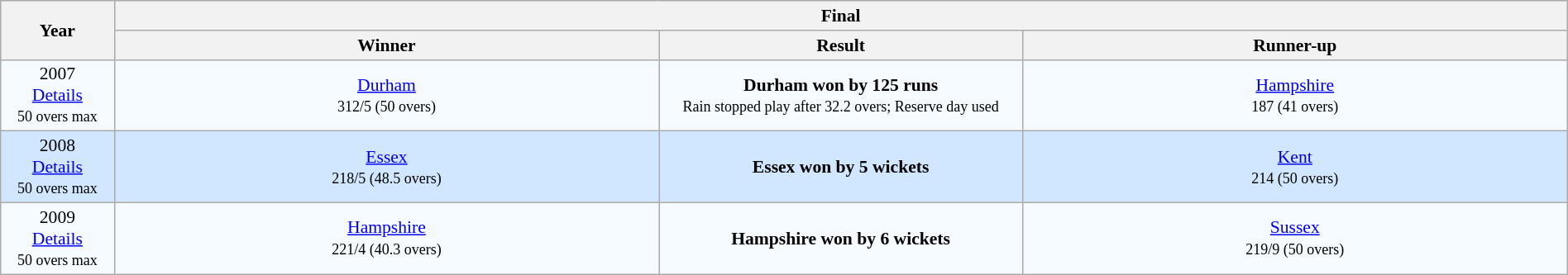<table class="wikitable" style="font-size:90%; width:100%">
<tr>
<th rowspan=2 width=5%>Year</th>
<th colspan=3>Final</th>
</tr>
<tr>
<th width=24%>Winner</th>
<th width=16%>Result</th>
<th width=24%>Runner-up</th>
</tr>
<tr align=center bgcolor=#F5FAFF>
<td>2007<br><a href='#'>Details</a><br><small>50 overs max</small></td>
<td><a href='#'>Durham</a><br><small>312/5 (50 overs)</small></td>
<td><strong>Durham won by 125 runs</strong> <br><small>Rain stopped play after 32.2 overs; Reserve day used</small></td>
<td><a href='#'>Hampshire</a><br><small>187 (41 overs)</small></td>
</tr>
<tr align=center bgcolor=#D0E7FF>
<td>2008<br><a href='#'>Details</a><br><small>50 overs max</small></td>
<td><a href='#'>Essex</a><br><small>218/5 (48.5 overs)</small></td>
<td><strong>Essex won by 5 wickets</strong> </td>
<td><a href='#'>Kent</a><br><small>214 (50 overs)</small></td>
</tr>
<tr align=center bgcolor=#F5FAFF>
<td>2009<br><a href='#'>Details</a><br><small>50 overs max</small></td>
<td><a href='#'>Hampshire</a><br><small>221/4 (40.3 overs)</small></td>
<td><strong>Hampshire won by 6 wickets</strong> </td>
<td><a href='#'>Sussex</a><br><small>219/9 (50 overs)</small></td>
</tr>
</table>
